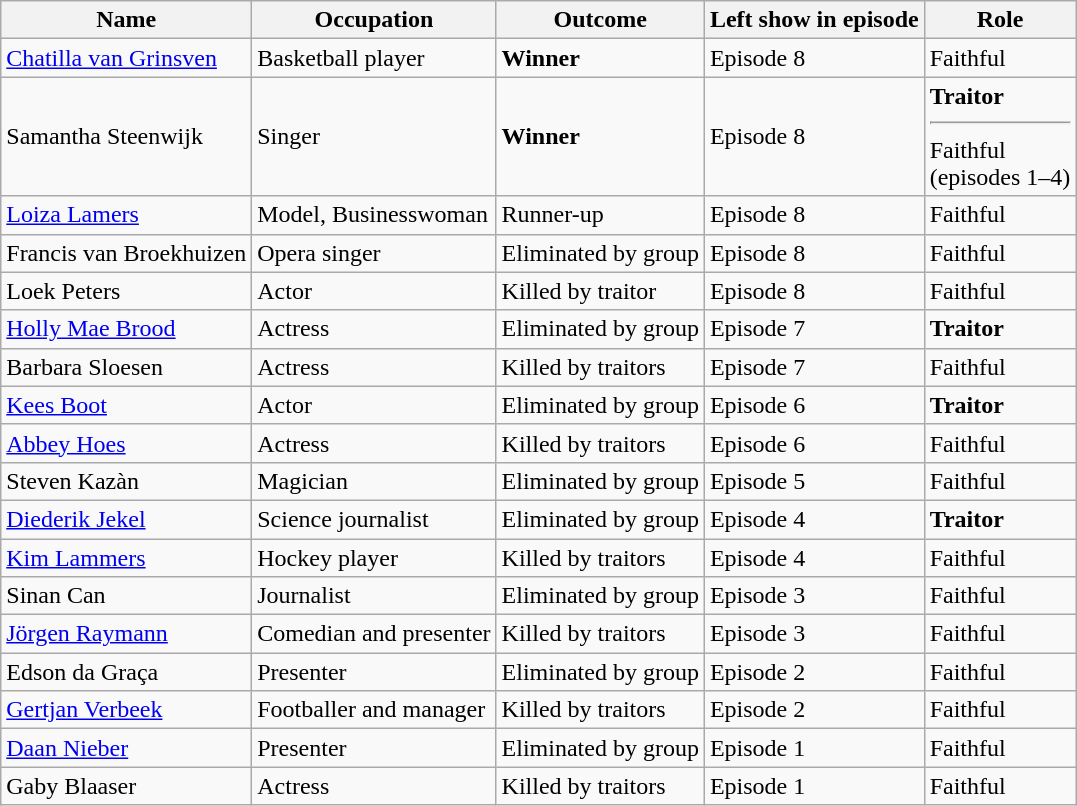<table class="wikitable">
<tr>
<th>Name</th>
<th>Occupation</th>
<th>Outcome</th>
<th>Left show in episode</th>
<th>Role</th>
</tr>
<tr>
<td><a href='#'>Chatilla van Grinsven</a></td>
<td>Basketball player</td>
<td><strong>Winner</strong></td>
<td>Episode 8</td>
<td>Faithful</td>
</tr>
<tr>
<td>Samantha Steenwijk</td>
<td>Singer</td>
<td><strong>Winner</strong></td>
<td>Episode 8</td>
<td><strong>Traitor</strong><hr>Faithful<br>(episodes 1–4)</td>
</tr>
<tr>
<td><a href='#'>Loiza Lamers</a></td>
<td>Model, Businesswoman</td>
<td>Runner-up</td>
<td>Episode 8</td>
<td>Faithful</td>
</tr>
<tr>
<td>Francis van Broekhuizen</td>
<td>Opera singer</td>
<td>Eliminated by group</td>
<td>Episode 8</td>
<td>Faithful</td>
</tr>
<tr>
<td>Loek Peters</td>
<td>Actor</td>
<td>Killed by traitor</td>
<td>Episode 8</td>
<td>Faithful</td>
</tr>
<tr>
<td><a href='#'>Holly Mae Brood</a></td>
<td>Actress</td>
<td>Eliminated by group</td>
<td>Episode 7</td>
<td><strong>Traitor</strong></td>
</tr>
<tr>
<td>Barbara Sloesen</td>
<td>Actress</td>
<td>Killed by traitors</td>
<td>Episode 7</td>
<td>Faithful</td>
</tr>
<tr>
<td><a href='#'>Kees Boot</a></td>
<td>Actor</td>
<td>Eliminated by group</td>
<td>Episode 6</td>
<td><strong>Traitor</strong></td>
</tr>
<tr>
<td><a href='#'>Abbey Hoes</a></td>
<td>Actress</td>
<td>Killed by traitors</td>
<td>Episode 6</td>
<td>Faithful</td>
</tr>
<tr>
<td>Steven Kazàn</td>
<td>Magician</td>
<td>Eliminated by group</td>
<td>Episode 5</td>
<td>Faithful</td>
</tr>
<tr>
<td><a href='#'>Diederik Jekel</a></td>
<td>Science journalist</td>
<td>Eliminated by group</td>
<td>Episode 4</td>
<td><strong>Traitor</strong></td>
</tr>
<tr>
<td><a href='#'>Kim Lammers</a></td>
<td>Hockey player</td>
<td>Killed by traitors</td>
<td>Episode 4</td>
<td>Faithful</td>
</tr>
<tr>
<td>Sinan Can</td>
<td>Journalist</td>
<td>Eliminated by group</td>
<td>Episode 3</td>
<td>Faithful</td>
</tr>
<tr>
<td><a href='#'>Jörgen Raymann</a></td>
<td>Comedian and presenter</td>
<td>Killed by traitors</td>
<td>Episode 3</td>
<td>Faithful</td>
</tr>
<tr>
<td>Edson da Graça</td>
<td>Presenter</td>
<td>Eliminated by group</td>
<td>Episode 2</td>
<td>Faithful</td>
</tr>
<tr>
<td><a href='#'>Gertjan Verbeek</a></td>
<td>Footballer and manager</td>
<td>Killed by traitors</td>
<td>Episode 2</td>
<td>Faithful</td>
</tr>
<tr>
<td><a href='#'>Daan Nieber</a></td>
<td>Presenter</td>
<td>Eliminated by group</td>
<td>Episode 1</td>
<td>Faithful</td>
</tr>
<tr>
<td>Gaby Blaaser</td>
<td>Actress</td>
<td>Killed by traitors</td>
<td>Episode 1</td>
<td>Faithful</td>
</tr>
</table>
